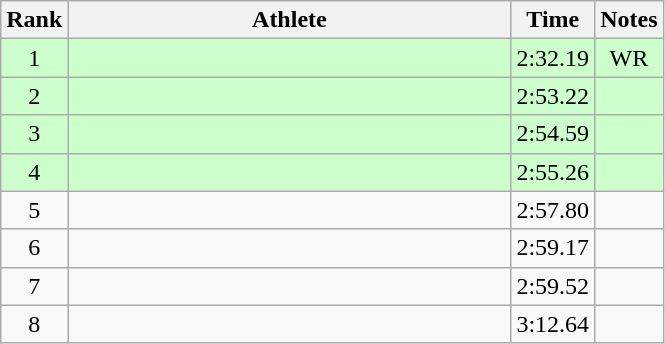<table class="wikitable" style="text-align:center">
<tr>
<th>Rank</th>
<th Style="width:18em">Athlete</th>
<th>Time</th>
<th>Notes</th>
</tr>
<tr style="background:#cfc">
<td>1</td>
<td style="text-align:left"></td>
<td>2:32.19</td>
<td>WR</td>
</tr>
<tr style="background:#cfc">
<td>2</td>
<td style="text-align:left"></td>
<td>2:53.22</td>
<td></td>
</tr>
<tr style="background:#cfc">
<td>3</td>
<td style="text-align:left"></td>
<td>2:54.59</td>
<td></td>
</tr>
<tr style="background:#cfc">
<td>4</td>
<td style="text-align:left"></td>
<td>2:55.26</td>
<td></td>
</tr>
<tr>
<td>5</td>
<td style="text-align:left"></td>
<td>2:57.80</td>
<td></td>
</tr>
<tr>
<td>6</td>
<td style="text-align:left"></td>
<td>2:59.17</td>
<td></td>
</tr>
<tr>
<td>7</td>
<td style="text-align:left"></td>
<td>2:59.52</td>
<td></td>
</tr>
<tr>
<td>8</td>
<td style="text-align:left"></td>
<td>3:12.64</td>
<td></td>
</tr>
</table>
